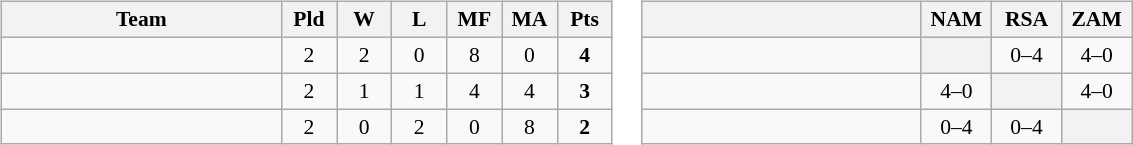<table>
<tr>
<td><br><table class="wikitable" style="text-align:center; font-size:90%">
<tr>
<th width=180>Team</th>
<th width=30>Pld</th>
<th width=30>W</th>
<th width=30>L</th>
<th width=30>MF</th>
<th width=30>MA</th>
<th width=30>Pts</th>
</tr>
<tr>
<td style="text-align:left"></td>
<td>2</td>
<td>2</td>
<td>0</td>
<td>8</td>
<td>0</td>
<td><strong>4</strong></td>
</tr>
<tr>
<td style="text-align:left"></td>
<td>2</td>
<td>1</td>
<td>1</td>
<td>4</td>
<td>4</td>
<td><strong>3</strong></td>
</tr>
<tr>
<td style="text-align:left"></td>
<td>2</td>
<td>0</td>
<td>2</td>
<td>0</td>
<td>8</td>
<td><strong>2</strong></td>
</tr>
</table>
</td>
<td><br><table class="wikitable" style="text-align:center; font-size:90%">
<tr>
<th width="180"> </th>
<th width="40">NAM</th>
<th width="40">RSA</th>
<th width="40">ZAM</th>
</tr>
<tr>
<td style="text-align:left;"></td>
<th></th>
<td>0–4</td>
<td>4–0</td>
</tr>
<tr>
<td style="text-align:left;"></td>
<td>4–0</td>
<th></th>
<td>4–0</td>
</tr>
<tr>
<td style="text-align:left;"></td>
<td>0–4</td>
<td>0–4</td>
<th></th>
</tr>
</table>
</td>
</tr>
</table>
